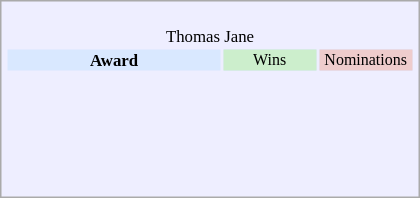<table class="infobox" style="width: 25em; text-align: left; font-size: 70%; vertical-align: middle; background: #eeeeff; text-align: center;">
<tr>
<td colspan="3" style="text-align:center;"><br>Thomas Jane</td>
</tr>
<tr bgcolor=#D9E8FF>
<th style="vertical-align: middle;">Award</th>
<td style="background:#cceecc; font-size:8pt;" width="60px">Wins</td>
<td style="background:#eecccc; font-size:8pt;" width="60px">Nominations</td>
</tr>
<tr>
<td><br></td>
<td></td>
<td></td>
</tr>
<tr>
<td><br></td>
<td></td>
<td></td>
</tr>
<tr>
<td><br></td>
<td></td>
<td></td>
</tr>
<tr>
<td><br></td>
<td></td>
<td></td>
</tr>
<tr>
<td><br></td>
<td></td>
<td></td>
</tr>
</table>
